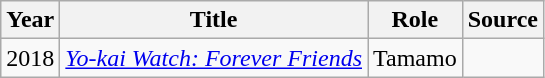<table class="wikitable">
<tr>
<th>Year</th>
<th>Title</th>
<th>Role</th>
<th>Source</th>
</tr>
<tr>
<td>2018</td>
<td><em><a href='#'>Yo-kai Watch: Forever Friends</a></em></td>
<td>Tamamo</td>
<td></td>
</tr>
</table>
